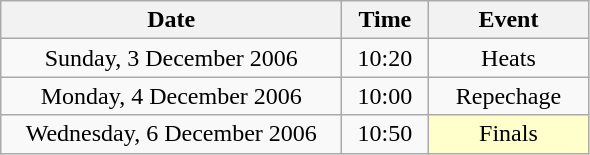<table class = "wikitable" style="text-align:center;">
<tr>
<th width=220>Date</th>
<th width=50>Time</th>
<th width=100>Event</th>
</tr>
<tr>
<td>Sunday, 3 December 2006</td>
<td>10:20</td>
<td>Heats</td>
</tr>
<tr>
<td>Monday, 4 December 2006</td>
<td>10:00</td>
<td>Repechage</td>
</tr>
<tr>
<td>Wednesday, 6 December 2006</td>
<td>10:50</td>
<td bgcolor=ffffcc>Finals</td>
</tr>
</table>
